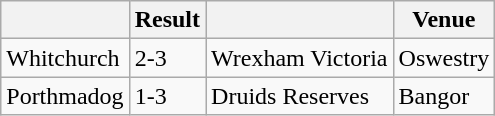<table class="wikitable">
<tr>
<th></th>
<th>Result</th>
<th></th>
<th>Venue</th>
</tr>
<tr>
<td> Whitchurch</td>
<td>2-3</td>
<td>Wrexham Victoria</td>
<td> Oswestry</td>
</tr>
<tr>
<td>Porthmadog</td>
<td>1-3</td>
<td>Druids Reserves</td>
<td>Bangor</td>
</tr>
</table>
